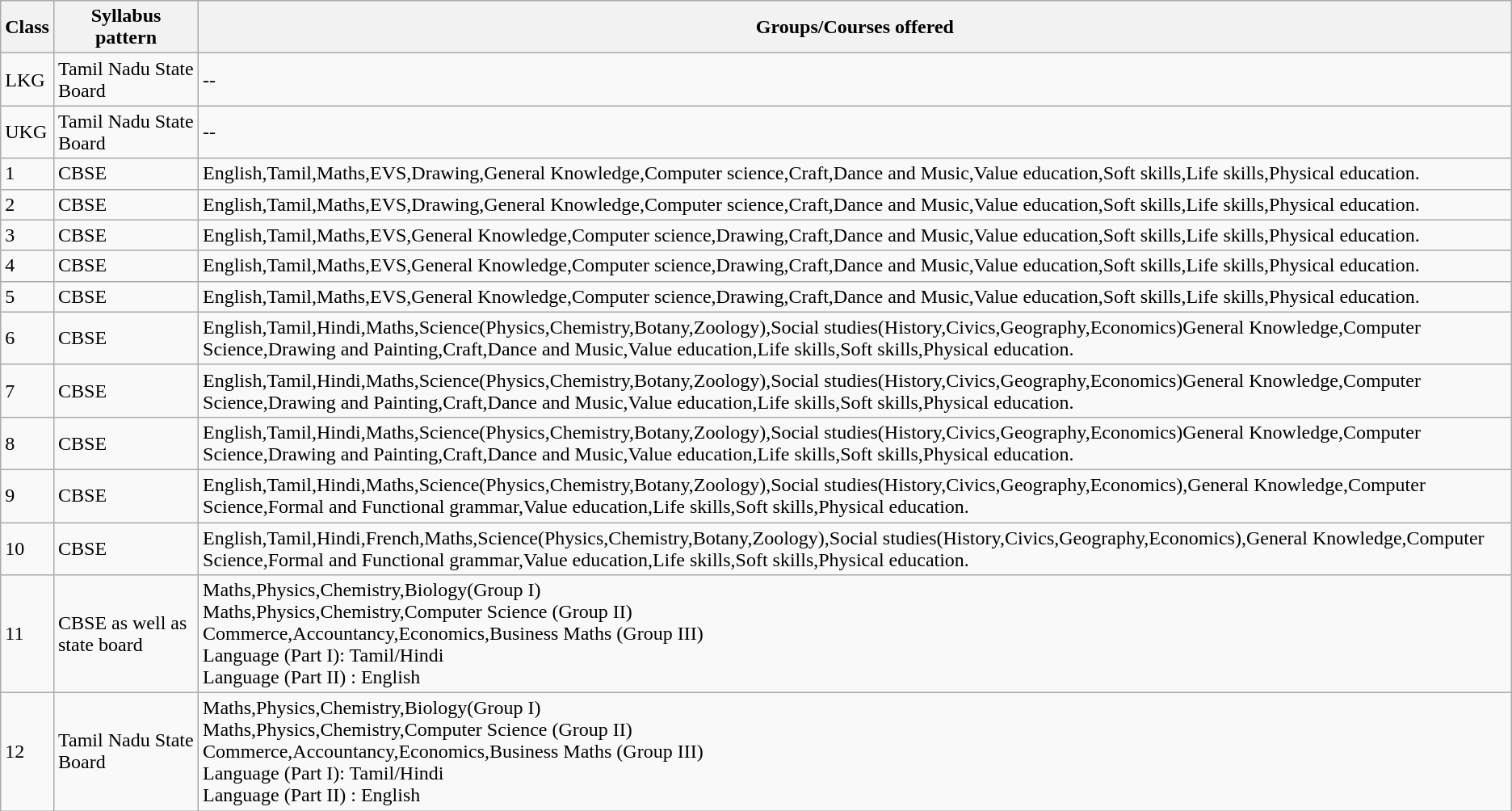<table class="wikitable">
<tr>
<th>Class</th>
<th>Syllabus pattern</th>
<th>Groups/Courses offered</th>
</tr>
<tr>
<td>LKG</td>
<td>Tamil Nadu State Board</td>
<td>--</td>
</tr>
<tr>
<td>UKG</td>
<td>Tamil Nadu State Board</td>
<td>--</td>
</tr>
<tr>
<td>1</td>
<td>CBSE</td>
<td>English,Tamil,Maths,EVS,Drawing,General Knowledge,Computer science,Craft,Dance and Music,Value education,Soft skills,Life skills,Physical education.</td>
</tr>
<tr>
<td>2</td>
<td>CBSE</td>
<td>English,Tamil,Maths,EVS,Drawing,General Knowledge,Computer science,Craft,Dance and Music,Value education,Soft skills,Life skills,Physical education.</td>
</tr>
<tr>
<td>3</td>
<td>CBSE</td>
<td>English,Tamil,Maths,EVS,General Knowledge,Computer science,Drawing,Craft,Dance and Music,Value education,Soft skills,Life skills,Physical education.</td>
</tr>
<tr>
<td>4</td>
<td>CBSE</td>
<td>English,Tamil,Maths,EVS,General Knowledge,Computer science,Drawing,Craft,Dance and Music,Value education,Soft skills,Life skills,Physical education.</td>
</tr>
<tr>
<td>5</td>
<td>CBSE</td>
<td>English,Tamil,Maths,EVS,General Knowledge,Computer science,Drawing,Craft,Dance and Music,Value education,Soft skills,Life skills,Physical education.</td>
</tr>
<tr>
<td>6</td>
<td>CBSE</td>
<td>English,Tamil,Hindi,Maths,Science(Physics,Chemistry,Botany,Zoology),Social studies(History,Civics,Geography,Economics)General Knowledge,Computer Science,Drawing and Painting,Craft,Dance and Music,Value education,Life skills,Soft skills,Physical education.</td>
</tr>
<tr>
<td>7</td>
<td>CBSE</td>
<td>English,Tamil,Hindi,Maths,Science(Physics,Chemistry,Botany,Zoology),Social studies(History,Civics,Geography,Economics)General Knowledge,Computer Science,Drawing and Painting,Craft,Dance and Music,Value education,Life skills,Soft skills,Physical education.</td>
</tr>
<tr>
<td>8</td>
<td>CBSE</td>
<td>English,Tamil,Hindi,Maths,Science(Physics,Chemistry,Botany,Zoology),Social studies(History,Civics,Geography,Economics)General Knowledge,Computer Science,Drawing and Painting,Craft,Dance and Music,Value education,Life skills,Soft skills,Physical education.</td>
</tr>
<tr>
<td>9</td>
<td>CBSE</td>
<td>English,Tamil,Hindi,Maths,Science(Physics,Chemistry,Botany,Zoology),Social studies(History,Civics,Geography,Economics),General Knowledge,Computer Science,Formal and Functional grammar,Value education,Life skills,Soft skills,Physical education.</td>
</tr>
<tr>
<td>10</td>
<td>CBSE</td>
<td>English,Tamil,Hindi,French,Maths,Science(Physics,Chemistry,Botany,Zoology),Social studies(History,Civics,Geography,Economics),General Knowledge,Computer Science,Formal and Functional grammar,Value education,Life skills,Soft skills,Physical education.</td>
</tr>
<tr>
<td>11</td>
<td>CBSE as well as state board</td>
<td>Maths,Physics,Chemistry,Biology(Group I)<br>Maths,Physics,Chemistry,Computer Science (Group II)<br>Commerce,Accountancy,Economics,Business Maths (Group III)<br>Language (Part I): Tamil/Hindi<br>Language (Part II) : English</td>
</tr>
<tr>
<td>12</td>
<td>Tamil Nadu State Board</td>
<td>Maths,Physics,Chemistry,Biology(Group I)<br>Maths,Physics,Chemistry,Computer Science (Group II)<br>Commerce,Accountancy,Economics,Business Maths (Group III)<br>Language (Part I): Tamil/Hindi<br>Language (Part II) : English</td>
</tr>
</table>
